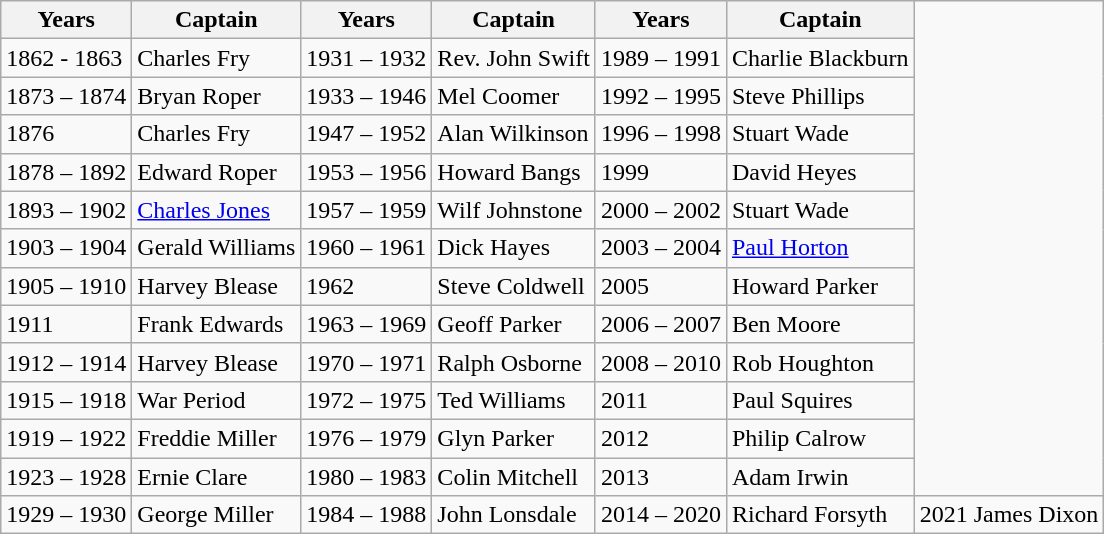<table class="wikitable" style="text-align: left">
<tr>
<th>Years</th>
<th>Captain</th>
<th>Years</th>
<th>Captain</th>
<th>Years</th>
<th>Captain</th>
</tr>
<tr>
<td>1862 - 1863</td>
<td>Charles Fry</td>
<td>1931 – 1932</td>
<td>Rev. John Swift</td>
<td>1989 – 1991</td>
<td>Charlie Blackburn</td>
</tr>
<tr>
<td>1873 – 1874</td>
<td>Bryan Roper</td>
<td>1933 – 1946</td>
<td>Mel Coomer</td>
<td>1992 – 1995</td>
<td>Steve Phillips</td>
</tr>
<tr>
<td>1876</td>
<td>Charles Fry</td>
<td>1947 – 1952</td>
<td>Alan Wilkinson</td>
<td>1996 – 1998</td>
<td>Stuart Wade</td>
</tr>
<tr>
<td>1878 – 1892</td>
<td>Edward Roper</td>
<td>1953 – 1956</td>
<td>Howard Bangs</td>
<td>1999</td>
<td>David Heyes</td>
</tr>
<tr>
<td>1893 – 1902</td>
<td><a href='#'>Charles Jones</a></td>
<td>1957 – 1959</td>
<td>Wilf Johnstone</td>
<td>2000 – 2002</td>
<td>Stuart Wade</td>
</tr>
<tr>
<td>1903 – 1904</td>
<td>Gerald Williams</td>
<td>1960 – 1961</td>
<td>Dick Hayes</td>
<td>2003 – 2004</td>
<td><a href='#'>Paul Horton</a></td>
</tr>
<tr>
<td>1905 – 1910</td>
<td>Harvey Blease</td>
<td>1962</td>
<td>Steve Coldwell</td>
<td>2005</td>
<td>Howard Parker</td>
</tr>
<tr>
<td>1911</td>
<td>Frank Edwards</td>
<td>1963 – 1969</td>
<td>Geoff Parker</td>
<td>2006 – 2007</td>
<td>Ben Moore</td>
</tr>
<tr>
<td>1912 – 1914</td>
<td>Harvey Blease</td>
<td>1970 – 1971</td>
<td>Ralph Osborne</td>
<td>2008 – 2010</td>
<td>Rob Houghton</td>
</tr>
<tr>
<td>1915 – 1918</td>
<td>War Period</td>
<td>1972 – 1975</td>
<td>Ted Williams</td>
<td>2011</td>
<td>Paul Squires</td>
</tr>
<tr>
<td>1919 – 1922</td>
<td>Freddie Miller</td>
<td>1976 – 1979</td>
<td>Glyn Parker</td>
<td>2012</td>
<td>Philip Calrow</td>
</tr>
<tr>
<td>1923 – 1928</td>
<td>Ernie Clare</td>
<td>1980 – 1983</td>
<td>Colin Mitchell</td>
<td>2013</td>
<td>Adam Irwin</td>
</tr>
<tr>
<td>1929 – 1930</td>
<td>George Miller</td>
<td>1984 – 1988</td>
<td>John Lonsdale</td>
<td>2014 – 2020</td>
<td>Richard Forsyth</td>
<td>2021 James Dixon</td>
</tr>
</table>
